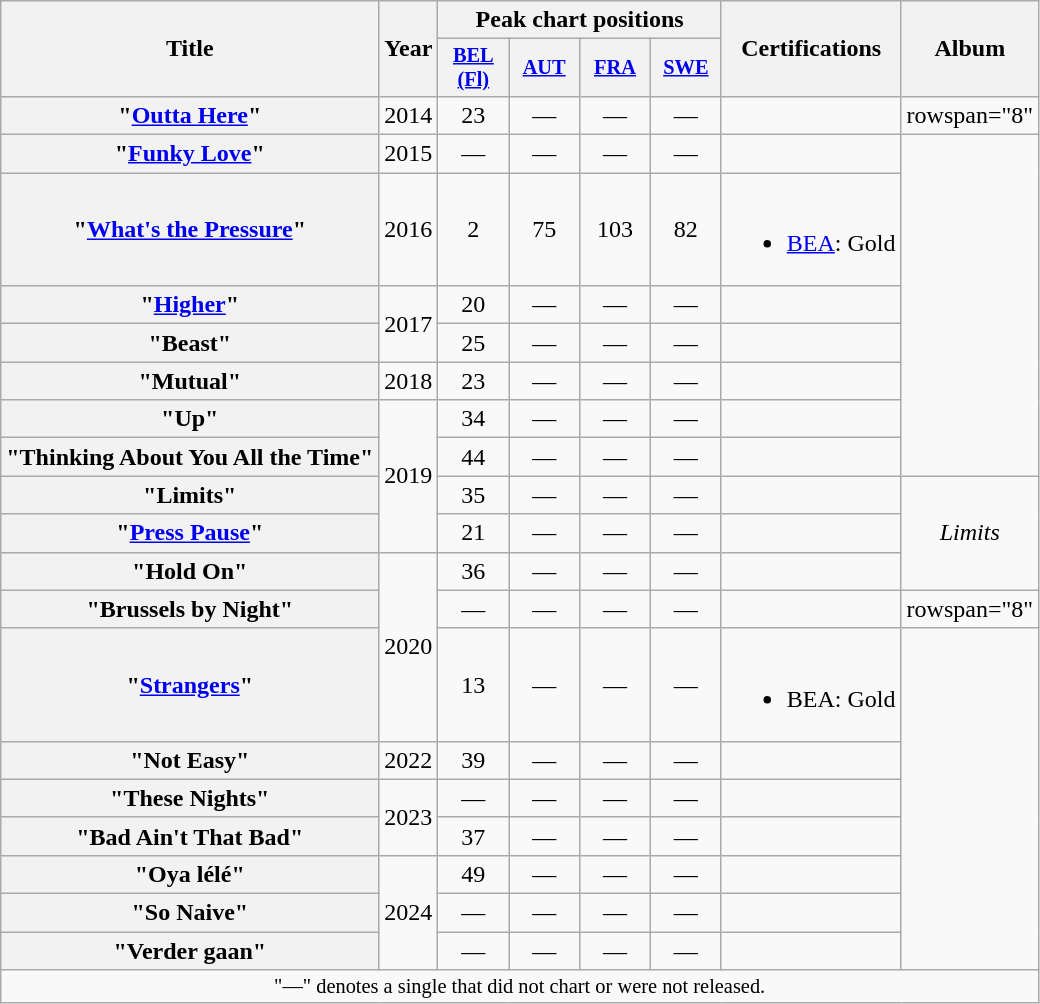<table class="wikitable plainrowheaders" style="text-align:center;">
<tr>
<th scope="col" rowspan="2">Title</th>
<th scope="col" rowspan="2">Year</th>
<th scope="col" colspan="4">Peak chart positions</th>
<th scope="col" rowspan="2">Certifications</th>
<th scope="col" rowspan="2">Album</th>
</tr>
<tr>
<th scope="col" style="width:3em;font-size:85%;"><a href='#'>BEL<br>(Fl)</a><br></th>
<th scope="col" style="width:3em;font-size:85%;"><a href='#'>AUT</a><br></th>
<th scope="col" style="width:3em;font-size:85%;"><a href='#'>FRA</a><br></th>
<th scope="col" style="width:3em;font-size:85%;"><a href='#'>SWE</a><br></th>
</tr>
<tr>
<th scope="row">"<a href='#'>Outta Here</a>"</th>
<td>2014</td>
<td>23</td>
<td>—</td>
<td>—</td>
<td>—</td>
<td></td>
<td>rowspan="8" </td>
</tr>
<tr>
<th scope="row">"<a href='#'>Funky Love</a>"</th>
<td>2015</td>
<td>—</td>
<td>—</td>
<td>—</td>
<td>—</td>
<td></td>
</tr>
<tr>
<th scope="row">"<a href='#'>What's the Pressure</a>"</th>
<td>2016</td>
<td>2</td>
<td>75</td>
<td>103</td>
<td>82</td>
<td><br><ul><li><a href='#'>BEA</a>: Gold</li></ul></td>
</tr>
<tr>
<th scope="row">"<a href='#'>Higher</a>"</th>
<td rowspan="2">2017</td>
<td>20</td>
<td>—</td>
<td>—</td>
<td>—</td>
<td></td>
</tr>
<tr>
<th scope="row">"Beast"</th>
<td>25</td>
<td>—</td>
<td>—</td>
<td>—</td>
<td></td>
</tr>
<tr>
<th scope="row">"Mutual"</th>
<td>2018</td>
<td>23</td>
<td>—</td>
<td>—</td>
<td>—</td>
<td></td>
</tr>
<tr>
<th scope="row">"Up"</th>
<td rowspan="4">2019</td>
<td>34</td>
<td>—</td>
<td>—</td>
<td>—</td>
<td></td>
</tr>
<tr>
<th scope="row">"Thinking About You All the Time" </th>
<td>44</td>
<td>—</td>
<td>—</td>
<td>—</td>
<td></td>
</tr>
<tr>
<th scope="row">"Limits"</th>
<td>35</td>
<td>—</td>
<td>—</td>
<td>—</td>
<td></td>
<td rowspan="3"><em>Limits</em></td>
</tr>
<tr>
<th scope="row">"<a href='#'>Press Pause</a>"</th>
<td>21</td>
<td>—</td>
<td>—</td>
<td>—</td>
<td></td>
</tr>
<tr>
<th scope="row">"Hold On"</th>
<td rowspan="3">2020</td>
<td>36</td>
<td>—</td>
<td>—</td>
<td>—</td>
<td></td>
</tr>
<tr>
<th scope="row">"Brussels by Night"</th>
<td>—</td>
<td>—</td>
<td>—</td>
<td>—</td>
<td></td>
<td>rowspan="8" </td>
</tr>
<tr>
<th scope="row">"<a href='#'>Strangers</a>"<br></th>
<td>13</td>
<td>—</td>
<td>—</td>
<td>—</td>
<td><br><ul><li>BEA: Gold</li></ul></td>
</tr>
<tr>
<th scope="row">"Not Easy"</th>
<td>2022</td>
<td>39</td>
<td>—</td>
<td>—</td>
<td>—</td>
<td></td>
</tr>
<tr>
<th scope="row">"These Nights"<br></th>
<td rowspan="2">2023</td>
<td>—</td>
<td>—</td>
<td>—</td>
<td>—</td>
<td></td>
</tr>
<tr>
<th scope="row">"Bad Ain't That Bad"</th>
<td>37</td>
<td>—</td>
<td>—</td>
<td>—</td>
<td></td>
</tr>
<tr>
<th scope="row">"Oya lélé"</th>
<td rowspan="3">2024</td>
<td>49</td>
<td>—</td>
<td>—</td>
<td>—</td>
<td></td>
</tr>
<tr>
<th scope="row">"So Naive"</th>
<td>—</td>
<td>—</td>
<td>—</td>
<td>—</td>
<td></td>
</tr>
<tr>
<th scope="row">"Verder gaan"</th>
<td>—</td>
<td>—</td>
<td>—</td>
<td>—</td>
<td></td>
</tr>
<tr>
<td colspan="20" style="font-size:85%;">"—" denotes a single that did not chart or were not released.</td>
</tr>
</table>
